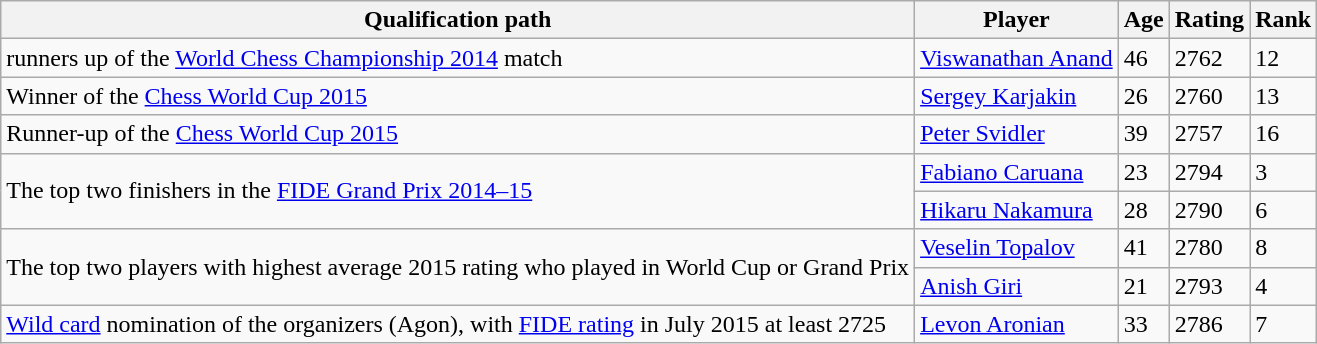<table class="wikitable" style="text-align: left;">
<tr>
<th>Qualification path</th>
<th>Player</th>
<th>Age</th>
<th>Rating</th>
<th>Rank</th>
</tr>
<tr>
<td>runners up of the <a href='#'>World Chess Championship 2014</a> match</td>
<td> <a href='#'>Viswanathan Anand</a></td>
<td>46</td>
<td>2762</td>
<td>12</td>
</tr>
<tr>
<td>Winner of the <a href='#'>Chess World Cup 2015</a></td>
<td> <a href='#'>Sergey Karjakin</a></td>
<td>26</td>
<td>2760</td>
<td>13</td>
</tr>
<tr>
<td>Runner-up of the <a href='#'>Chess World Cup 2015</a></td>
<td> <a href='#'>Peter Svidler</a></td>
<td>39</td>
<td>2757</td>
<td>16</td>
</tr>
<tr>
<td rowspan="2">The top two finishers in the <a href='#'>FIDE Grand Prix 2014–15</a></td>
<td>  <a href='#'>Fabiano Caruana</a></td>
<td>23</td>
<td>2794</td>
<td>3</td>
</tr>
<tr>
<td> <a href='#'>Hikaru Nakamura</a></td>
<td>28</td>
<td>2790</td>
<td>6</td>
</tr>
<tr>
<td rowspan="2">The top two players with highest average 2015 rating who played in World Cup or Grand Prix</td>
<td> <a href='#'>Veselin Topalov</a></td>
<td>41</td>
<td>2780</td>
<td>8</td>
</tr>
<tr>
<td> <a href='#'>Anish Giri</a></td>
<td>21</td>
<td>2793</td>
<td>4</td>
</tr>
<tr>
<td><a href='#'>Wild card</a> nomination of the organizers (Agon), with <a href='#'>FIDE rating</a> in July 2015 at least 2725</td>
<td> <a href='#'>Levon Aronian</a></td>
<td>33</td>
<td>2786</td>
<td>7</td>
</tr>
</table>
